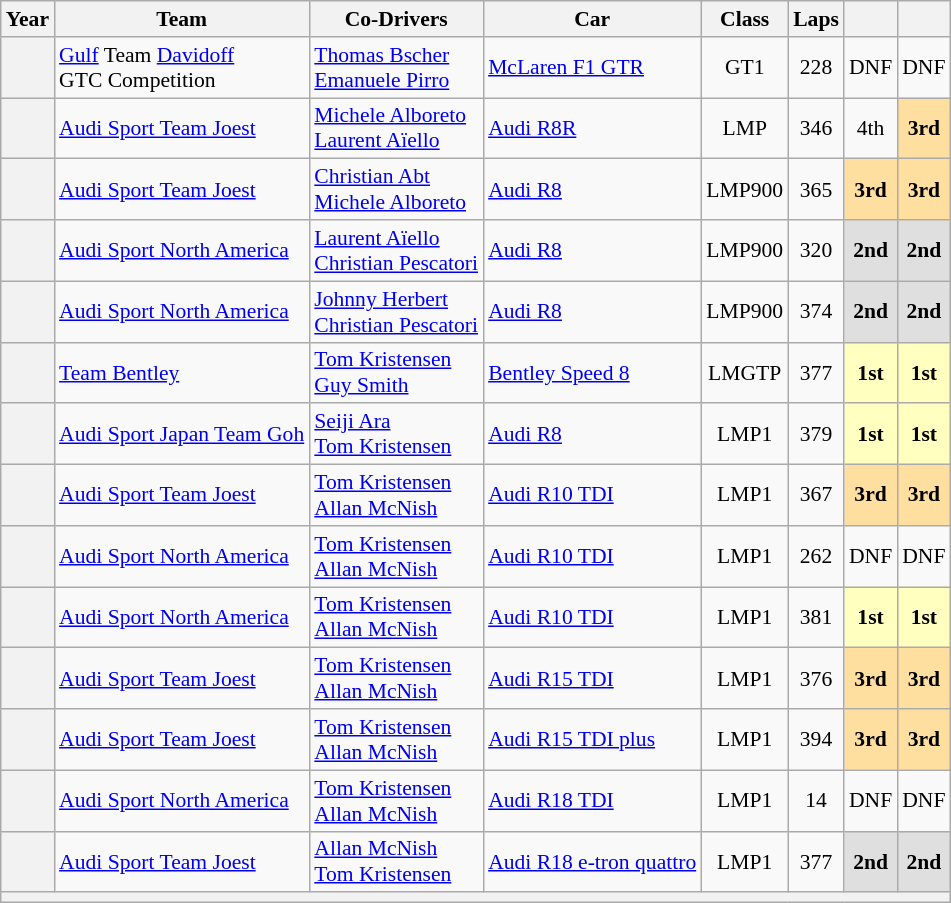<table class="wikitable" style="text-align:center; font-size:90%">
<tr>
<th>Year</th>
<th>Team</th>
<th>Co-Drivers</th>
<th>Car</th>
<th>Class</th>
<th>Laps</th>
<th></th>
<th></th>
</tr>
<tr>
<th></th>
<td align="left"> <a href='#'>Gulf</a> Team <a href='#'>Davidoff</a><br> GTC Competition</td>
<td align="left"> <a href='#'>Thomas Bscher</a><br> <a href='#'>Emanuele Pirro</a></td>
<td align="left"><a href='#'>McLaren F1 GTR</a></td>
<td>GT1</td>
<td>228</td>
<td>DNF</td>
<td>DNF</td>
</tr>
<tr>
<th></th>
<td align="left"> <a href='#'>Audi Sport Team Joest</a></td>
<td align="left"> <a href='#'>Michele Alboreto</a><br> <a href='#'>Laurent Aïello</a></td>
<td align="left"><a href='#'>Audi R8R</a></td>
<td>LMP</td>
<td>346</td>
<td>4th</td>
<td style="background:#FFDF9F;"><strong>3rd</strong></td>
</tr>
<tr>
<th></th>
<td align="left"> <a href='#'>Audi Sport Team Joest</a></td>
<td align="left"> <a href='#'>Christian Abt</a><br> <a href='#'>Michele Alboreto</a></td>
<td align="left"><a href='#'>Audi R8</a></td>
<td>LMP900</td>
<td>365</td>
<td style="background:#FFDF9F;"><strong>3rd</strong></td>
<td style="background:#FFDF9F;"><strong>3rd</strong></td>
</tr>
<tr>
<th></th>
<td align="left"> <a href='#'>Audi Sport North America</a></td>
<td align="left"> <a href='#'>Laurent Aïello</a><br> <a href='#'>Christian Pescatori</a></td>
<td align="left"><a href='#'>Audi R8</a></td>
<td>LMP900</td>
<td>320</td>
<td style="background:#DFDFDF;"><strong>2nd</strong></td>
<td style="background:#DFDFDF;"><strong>2nd</strong></td>
</tr>
<tr>
<th></th>
<td align="left"> <a href='#'>Audi Sport North America</a></td>
<td align="left"> <a href='#'>Johnny Herbert</a><br> <a href='#'>Christian Pescatori</a></td>
<td align="left"><a href='#'>Audi R8</a></td>
<td>LMP900</td>
<td>374</td>
<td style="background:#DFDFDF;"><strong>2nd</strong></td>
<td style="background:#DFDFDF;"><strong>2nd</strong></td>
</tr>
<tr>
<th></th>
<td align="left"> <a href='#'>Team Bentley</a></td>
<td align="left"> <a href='#'>Tom Kristensen</a><br> <a href='#'>Guy Smith</a></td>
<td align="left"><a href='#'>Bentley Speed 8</a></td>
<td>LMGTP</td>
<td>377</td>
<td style="background:#FFFFBF;"><strong>1st</strong></td>
<td style="background:#FFFFBF;"><strong>1st</strong></td>
</tr>
<tr>
<th></th>
<td align="left"> <a href='#'>Audi Sport Japan Team Goh</a></td>
<td align="left"> <a href='#'>Seiji Ara</a><br> <a href='#'>Tom Kristensen</a></td>
<td align="left"><a href='#'>Audi R8</a></td>
<td>LMP1</td>
<td>379</td>
<td style="background:#FFFFBF;"><strong>1st</strong></td>
<td style="background:#FFFFBF;"><strong>1st</strong></td>
</tr>
<tr>
<th></th>
<td align="left"> <a href='#'>Audi Sport Team Joest</a></td>
<td align="left"> <a href='#'>Tom Kristensen</a><br> <a href='#'>Allan McNish</a></td>
<td align="left"><a href='#'>Audi R10 TDI</a></td>
<td>LMP1</td>
<td>367</td>
<td style="background:#FFDF9F;"><strong>3rd</strong></td>
<td style="background:#FFDF9F;"><strong>3rd</strong></td>
</tr>
<tr>
<th></th>
<td align="left"> <a href='#'>Audi Sport North America</a></td>
<td align="left"> <a href='#'>Tom Kristensen</a><br> <a href='#'>Allan McNish</a></td>
<td align="left"><a href='#'>Audi R10 TDI</a></td>
<td>LMP1</td>
<td>262</td>
<td>DNF</td>
<td>DNF</td>
</tr>
<tr>
<th></th>
<td align="left"> <a href='#'>Audi Sport North America</a></td>
<td align="left"> <a href='#'>Tom Kristensen</a><br> <a href='#'>Allan McNish</a></td>
<td align="left"><a href='#'>Audi R10 TDI</a></td>
<td>LMP1</td>
<td>381</td>
<td style="background:#FFFFBF;"><strong>1st</strong></td>
<td style="background:#FFFFBF;"><strong>1st</strong></td>
</tr>
<tr>
<th></th>
<td align="left"> <a href='#'>Audi Sport Team Joest</a></td>
<td align="left"> <a href='#'>Tom Kristensen</a><br> <a href='#'>Allan McNish</a></td>
<td align="left"><a href='#'>Audi R15 TDI</a></td>
<td>LMP1</td>
<td>376</td>
<td style="background:#FFDF9F;"><strong>3rd</strong></td>
<td style="background:#FFDF9F;"><strong>3rd</strong></td>
</tr>
<tr>
<th></th>
<td align="left"> <a href='#'>Audi Sport Team Joest</a></td>
<td align="left"> <a href='#'>Tom Kristensen</a><br> <a href='#'>Allan McNish</a></td>
<td align="left"><a href='#'>Audi R15 TDI plus</a></td>
<td>LMP1</td>
<td>394</td>
<td style="background:#FFDF9F;"><strong>3rd</strong></td>
<td style="background:#FFDF9F;"><strong>3rd</strong></td>
</tr>
<tr>
<th></th>
<td align="left"> <a href='#'>Audi Sport North America</a></td>
<td align="left"> <a href='#'>Tom Kristensen</a><br> <a href='#'>Allan McNish</a></td>
<td align="left"><a href='#'>Audi R18 TDI</a></td>
<td>LMP1</td>
<td>14</td>
<td>DNF</td>
<td>DNF</td>
</tr>
<tr>
<th></th>
<td align="left"> <a href='#'>Audi Sport Team Joest</a></td>
<td align="left"> <a href='#'>Allan McNish</a><br> <a href='#'>Tom Kristensen</a></td>
<td align="left"><a href='#'>Audi R18 e-tron quattro</a></td>
<td>LMP1</td>
<td>377</td>
<td style="background:#DFDFDF;"><strong>2nd</strong></td>
<td style="background:#DFDFDF;"><strong>2nd</strong></td>
</tr>
<tr>
<th colspan="8"></th>
</tr>
</table>
